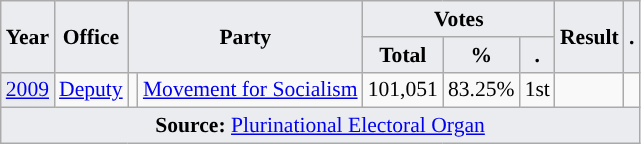<table class="wikitable" style="font-size:90%; text-align:center;">
<tr>
<th style="background-color:#EAECF0;" rowspan=2>Year</th>
<th style="background-color:#EAECF0;" rowspan=2>Office</th>
<th style="background-color:#EAECF0;" colspan=2 rowspan=2>Party</th>
<th style="background-color:#EAECF0;" colspan=3>Votes</th>
<th style="background-color:#EAECF0;" rowspan=2>Result</th>
<th style="background-color:#EAECF0;" rowspan=2>.</th>
</tr>
<tr>
<th style="background-color:#EAECF0;">Total</th>
<th style="background-color:#EAECF0;">%</th>
<th style="background-color:#EAECF0;">.</th>
</tr>
<tr>
<td style="background-color:#EAECF0;"><a href='#'>2009</a></td>
<td><a href='#'>Deputy</a></td>
<td style="background-color:"></td>
<td><a href='#'>Movement for Socialism</a></td>
<td>101,051</td>
<td>83.25%</td>
<td>1st</td>
<td></td>
<td></td>
</tr>
<tr>
<td style="background-color:#EAECF0;" colspan=9><strong>Source:</strong> <a href='#'>Plurinational Electoral Organ</a>  </td>
</tr>
</table>
